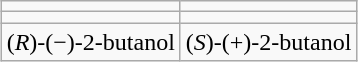<table class="wikitable" style="margin:1em auto; text-align:center;">
<tr>
<td></td>
<td></td>
</tr>
<tr>
<td></td>
<td></td>
</tr>
<tr>
<td>(<em>R</em>)-(−)-2-butanol</td>
<td>(<em>S</em>)-(+)-2-butanol</td>
</tr>
</table>
